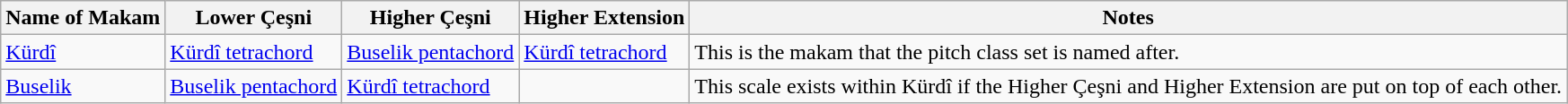<table class="wikitable">
<tr>
<th>Name of Makam</th>
<th>Lower Çeşni</th>
<th>Higher Çeşni</th>
<th>Higher Extension</th>
<th>Notes</th>
</tr>
<tr>
<td><a href='#'>Kürdî</a></td>
<td><a href='#'>Kürdî tetrachord</a></td>
<td><a href='#'>Buselik pentachord</a></td>
<td><a href='#'>Kürdî tetrachord</a></td>
<td>This is the makam that the pitch class set is named after.</td>
</tr>
<tr>
<td><a href='#'>Buselik</a></td>
<td><a href='#'>Buselik pentachord</a></td>
<td><a href='#'>Kürdî tetrachord</a></td>
<td></td>
<td>This scale exists within Kürdî if the Higher Çeşni and Higher Extension are put on top of each other.</td>
</tr>
</table>
